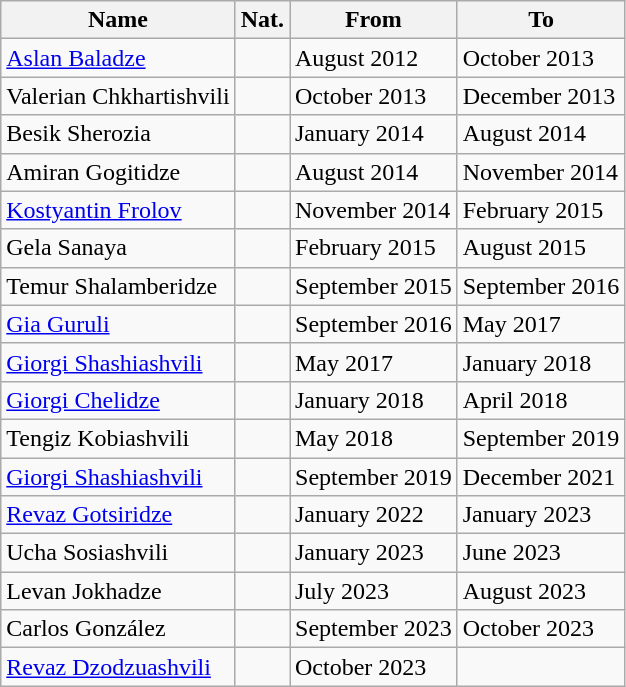<table class="wikitable sortable" style="text-align: left; font-size: 100%;">
<tr>
<th>Name</th>
<th>Nat.</th>
<th>From</th>
<th>To</th>
</tr>
<tr>
<td><a href='#'>Aslan Baladze</a></td>
<td></td>
<td>August 2012</td>
<td>October 2013</td>
</tr>
<tr>
<td>Valerian Chkhartishvili</td>
<td></td>
<td>October 2013</td>
<td>December 2013</td>
</tr>
<tr>
<td>Besik Sherozia</td>
<td></td>
<td>January 2014</td>
<td>August 2014</td>
</tr>
<tr>
<td>Amiran Gogitidze</td>
<td></td>
<td>August 2014</td>
<td>November 2014</td>
</tr>
<tr>
<td><a href='#'>Kostyantin Frolov</a></td>
<td></td>
<td>November 2014</td>
<td>February 2015</td>
</tr>
<tr>
<td>Gela Sanaya</td>
<td></td>
<td>February 2015</td>
<td>August 2015</td>
</tr>
<tr>
<td>Temur Shalamberidze</td>
<td></td>
<td>September 2015</td>
<td>September 2016</td>
</tr>
<tr>
<td><a href='#'>Gia Guruli</a></td>
<td></td>
<td>September 2016</td>
<td>May 2017</td>
</tr>
<tr>
<td><a href='#'>Giorgi Shashiashvili</a></td>
<td></td>
<td>May 2017</td>
<td>January 2018</td>
</tr>
<tr>
<td><a href='#'>Giorgi Chelidze</a></td>
<td></td>
<td>January 2018</td>
<td>April 2018</td>
</tr>
<tr>
<td>Tengiz Kobiashvili</td>
<td></td>
<td>May 2018</td>
<td>September 2019</td>
</tr>
<tr>
<td><a href='#'>Giorgi Shashiashvili</a></td>
<td></td>
<td>September 2019</td>
<td>December 2021</td>
</tr>
<tr>
<td><a href='#'>Revaz Gotsiridze</a></td>
<td></td>
<td>January 2022</td>
<td>January 2023</td>
</tr>
<tr>
<td>Ucha Sosiashvili</td>
<td></td>
<td>January 2023</td>
<td>June 2023</td>
</tr>
<tr>
<td>Levan Jokhadze</td>
<td></td>
<td>July 2023</td>
<td>August 2023</td>
</tr>
<tr>
<td>Carlos González</td>
<td></td>
<td>September 2023</td>
<td>October 2023</td>
</tr>
<tr>
<td><a href='#'>Revaz Dzodzuashvili</a></td>
<td></td>
<td>October 2023</td>
<td></td>
</tr>
</table>
